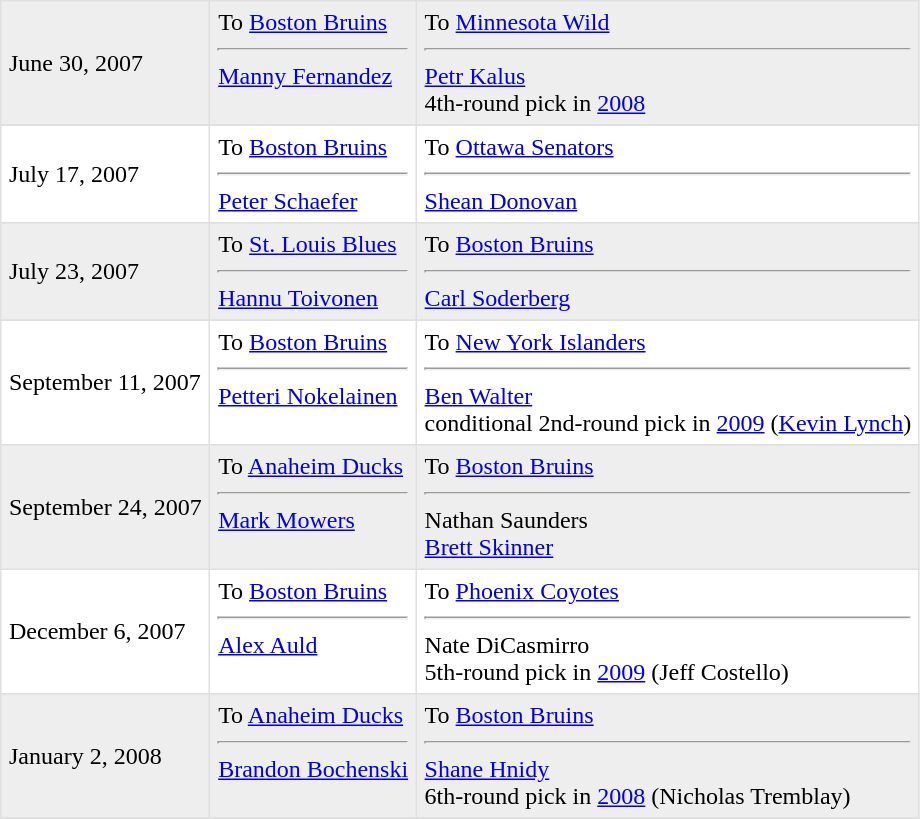<table border=1 style="border-collapse:collapse" bordercolor="#DFDFDF"  cellpadding="5">
<tr bgcolor="eeeeee">
<td>June 30, 2007<br></td>
<td valign="top">To <a href='#'>Boston Bruins</a> <hr><a href='#'>Manny Fernandez</a></td>
<td valign="top">To <a href='#'>Minnesota Wild</a> <hr><a href='#'>Petr Kalus</a> <br> 4th-round pick in <a href='#'>2008</a></td>
</tr>
<tr>
</tr>
<tr>
<td>July 17, 2007<br></td>
<td valign="top">To <a href='#'>Boston Bruins</a> <hr> <a href='#'>Peter Schaefer</a></td>
<td valign="top">To <a href='#'>Ottawa Senators</a> <hr> <a href='#'>Shean Donovan</a></td>
</tr>
<tr>
</tr>
<tr bgcolor="#eeeeee">
<td>July 23, 2007<br></td>
<td valign="top">To <a href='#'>St. Louis Blues</a> <hr> <a href='#'>Hannu Toivonen</a></td>
<td valign="top">To <a href='#'>Boston Bruins</a> <hr> <a href='#'>Carl Soderberg</a></td>
</tr>
<tr>
</tr>
<tr>
<td>September 11, 2007<br></td>
<td valign="top">To <a href='#'>Boston Bruins</a> <hr> <a href='#'>Petteri Nokelainen</a></td>
<td valign="top">To <a href='#'>New York Islanders</a> <hr> <a href='#'>Ben Walter</a> <br> conditional 2nd-round pick in <a href='#'>2009</a> (<a href='#'>Kevin Lynch</a>)</td>
</tr>
<tr>
</tr>
<tr bgcolor="#eeeeee">
<td>September 24, 2007<br></td>
<td valign="top">To <a href='#'>Anaheim Ducks</a> <hr> <a href='#'>Mark Mowers</a></td>
<td valign="top">To <a href='#'>Boston Bruins</a> <hr> Nathan Saunders <br> <a href='#'>Brett Skinner</a></td>
</tr>
<tr>
<td>December 6, 2007<br></td>
<td valign="top">To <a href='#'>Boston Bruins</a> <hr> <a href='#'>Alex Auld</a></td>
<td valign="top">To <a href='#'>Phoenix Coyotes</a> <hr> Nate DiCasmirro<br>5th-round pick in <a href='#'>2009</a> (Jeff Costello)</td>
</tr>
<tr>
</tr>
<tr bgcolor="#eeeeee">
<td>January 2, 2008<br></td>
<td valign="top">To <a href='#'>Anaheim Ducks</a> <hr><a href='#'>Brandon Bochenski</a></td>
<td valign="top">To <a href='#'>Boston Bruins</a> <hr><a href='#'>Shane Hnidy</a> <br> 6th-round pick in <a href='#'>2008</a> (Nicholas Tremblay)</td>
</tr>
<tr>
</tr>
</table>
